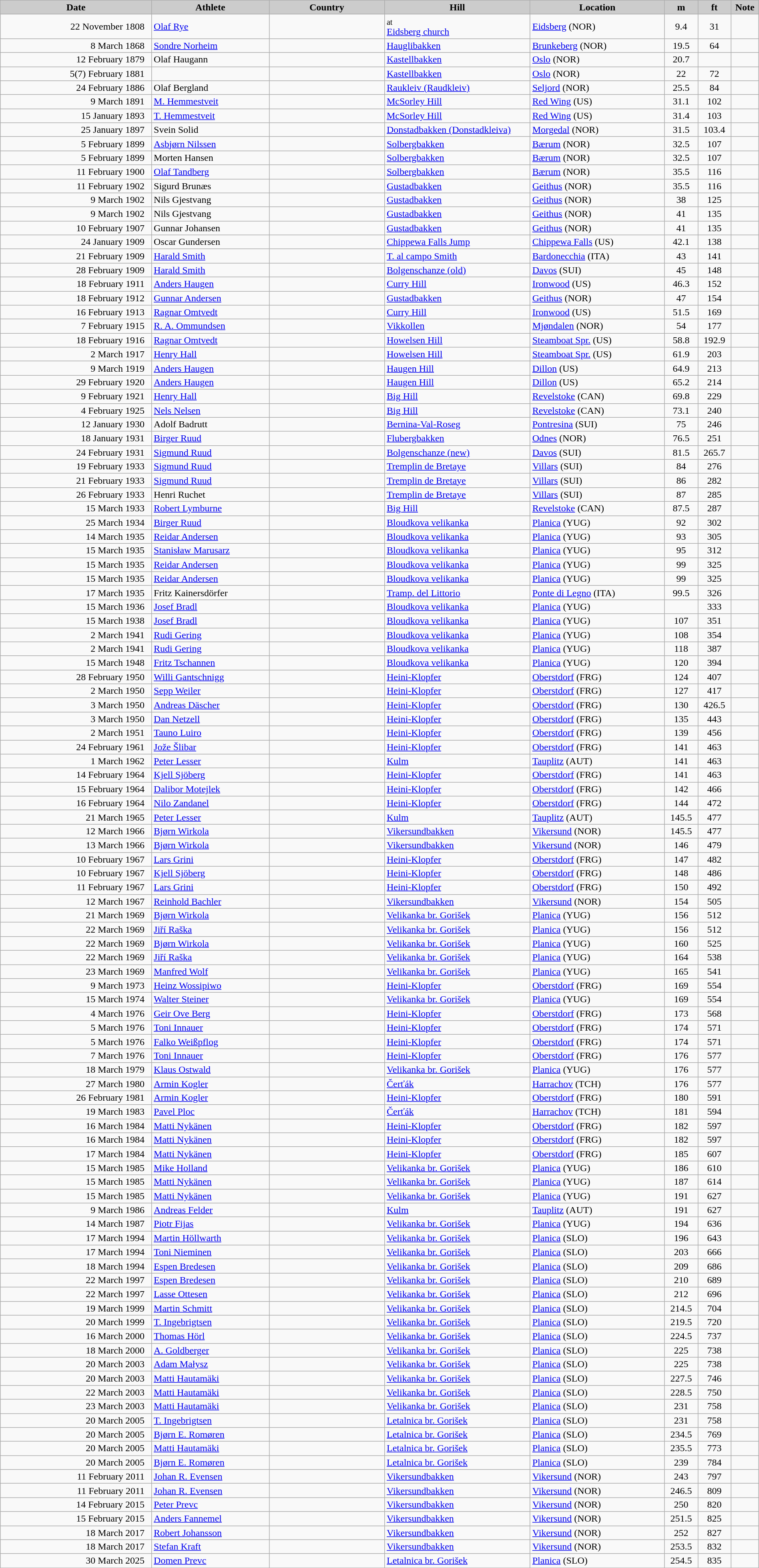<table class="wikitable sortable" style="text-align:left; line-height:16px; width:100%;">
<tr>
<th style="background-color: #ccc;" width="208">Date</th>
<th style="background-color: #ccc;" width="160">Athlete</th>
<th style="background-color: #ccc;" width="157">Country</th>
<th style="background-color: #ccc;" width="200">Hill</th>
<th style="background-color: #ccc;" width="184">Location</th>
<th style="background-color: #ccc;" width="40">m</th>
<th style="background-color: #ccc;" width="40">ft</th>
<th style="background-color: #ccc;" width="15">Note</th>
</tr>
<tr>
<td align=right>22 November 1808  </td>
<td><a href='#'>Olaf Rye</a></td>
<td><br></td>
<td> <small>at</small><br><a href='#'>Eidsberg church</a></td>
<td><a href='#'>Eidsberg</a> (NOR)</td>
<td align=center>9.4</td>
<td align=center>31</td>
<td></td>
</tr>
<tr>
<td align=right>8 March 1868  </td>
<td><a href='#'>Sondre Norheim</a></td>
<td></td>
<td><a href='#'>Hauglibakken</a></td>
<td><a href='#'>Brunkeberg</a> (NOR)</td>
<td align=center>19.5</td>
<td align=center>64</td>
<td></td>
</tr>
<tr>
<td align=right>12 February 1879  </td>
<td>Olaf Haugann</td>
<td></td>
<td><a href='#'>Kastellbakken</a></td>
<td><a href='#'>Oslo</a> (NOR)</td>
<td align=center>20.7</td>
<td align=center></td>
<td></td>
</tr>
<tr>
<td align=right>5(7) February 1881  </td>
<td></td>
<td></td>
<td><a href='#'>Kastellbakken</a></td>
<td><a href='#'>Oslo</a> (NOR)</td>
<td align=center>22</td>
<td align=center>72</td>
<td></td>
</tr>
<tr>
<td align=right>24 February 1886  </td>
<td>Olaf Bergland</td>
<td></td>
<td><a href='#'>Raukleiv (Raudkleiv)</a></td>
<td><a href='#'>Seljord</a> (NOR)</td>
<td align=center>25.5</td>
<td align=center>84</td>
<td></td>
</tr>
<tr>
<td align=right>9 March 1891  </td>
<td><a href='#'>M. Hemmestveit</a></td>
<td><br></td>
<td><a href='#'>McSorley Hill</a></td>
<td><a href='#'>Red Wing</a> (US)</td>
<td align=center>31.1</td>
<td align=center>102</td>
<td></td>
</tr>
<tr>
<td align=right>15 January 1893  </td>
<td><a href='#'>T. Hemmestveit</a></td>
<td></td>
<td><a href='#'>McSorley Hill</a></td>
<td><a href='#'>Red Wing</a> (US)</td>
<td align=center>31.4</td>
<td align=center>103</td>
<td></td>
</tr>
<tr>
<td align=right>25 January 1897  </td>
<td>Svein Solid</td>
<td></td>
<td><a href='#'>Donstadbakken (Donstadkleiva)</a></td>
<td><a href='#'>Morgedal</a> (NOR)</td>
<td align=center>31.5</td>
<td align=center>103.4</td>
<td></td>
</tr>
<tr>
<td align=right>5 February 1899  </td>
<td><a href='#'>Asbjørn Nilssen</a></td>
<td></td>
<td><a href='#'>Solbergbakken</a></td>
<td><a href='#'>Bærum</a> (NOR)</td>
<td align=center>32.5</td>
<td align=center>107</td>
<td></td>
</tr>
<tr>
<td align=right>5 February 1899  </td>
<td>Morten Hansen</td>
<td></td>
<td><a href='#'>Solbergbakken</a></td>
<td><a href='#'>Bærum</a> (NOR)</td>
<td align=center>32.5</td>
<td align=center>107</td>
<td></td>
</tr>
<tr>
<td align=right>11 February 1900  </td>
<td><a href='#'>Olaf Tandberg</a></td>
<td></td>
<td><a href='#'>Solbergbakken</a></td>
<td><a href='#'>Bærum</a> (NOR)</td>
<td align=center>35.5</td>
<td align=center>116</td>
<td></td>
</tr>
<tr>
<td align=right>11 February 1902  </td>
<td>Sigurd Brunæs</td>
<td></td>
<td><a href='#'>Gustadbakken</a></td>
<td><a href='#'>Geithus</a> (NOR)</td>
<td align=center>35.5</td>
<td align=center>116</td>
<td></td>
</tr>
<tr>
<td align=right>9 March 1902  </td>
<td>Nils Gjestvang</td>
<td></td>
<td><a href='#'>Gustadbakken</a></td>
<td><a href='#'>Geithus</a> (NOR)</td>
<td align=center>38</td>
<td align=center>125</td>
<td></td>
</tr>
<tr>
<td align=right>9 March 1902  </td>
<td>Nils Gjestvang</td>
<td></td>
<td><a href='#'>Gustadbakken</a></td>
<td><a href='#'>Geithus</a> (NOR)</td>
<td align=center>41</td>
<td align=center>135</td>
<td></td>
</tr>
<tr>
<td align=right>10 February 1907  </td>
<td>Gunnar Johansen</td>
<td></td>
<td><a href='#'>Gustadbakken</a></td>
<td><a href='#'>Geithus</a> (NOR)</td>
<td align=center>41</td>
<td align=center>135</td>
<td></td>
</tr>
<tr>
<td align=right>24 January 1909  </td>
<td>Oscar Gundersen</td>
<td></td>
<td><a href='#'>Chippewa Falls Jump</a></td>
<td><a href='#'>Chippewa Falls</a> (US)</td>
<td align=center>42.1</td>
<td align=center>138</td>
<td></td>
</tr>
<tr>
<td align=right>21 February 1909  </td>
<td><a href='#'>Harald Smith</a></td>
<td></td>
<td><a href='#'>T. al campo Smith</a></td>
<td><a href='#'>Bardonecchia</a> (ITA)</td>
<td align=center>43</td>
<td align=center>141</td>
<td></td>
</tr>
<tr>
<td align=right>28 February 1909  </td>
<td><a href='#'>Harald Smith</a></td>
<td></td>
<td><a href='#'>Bolgenschanze (old)</a></td>
<td><a href='#'>Davos</a> (SUI)</td>
<td align=center>45</td>
<td align=center>148</td>
<td></td>
</tr>
<tr>
<td align=right>18 February 1911  </td>
<td><a href='#'>Anders Haugen</a></td>
<td></td>
<td><a href='#'>Curry Hill</a></td>
<td><a href='#'>Ironwood</a> (US)</td>
<td align=center>46.3</td>
<td align=center>152</td>
<td></td>
</tr>
<tr>
<td align=right>18 February 1912  </td>
<td><a href='#'>Gunnar Andersen</a></td>
<td></td>
<td><a href='#'>Gustadbakken</a></td>
<td><a href='#'>Geithus</a> (NOR)</td>
<td align=center>47</td>
<td align=center>154</td>
<td></td>
</tr>
<tr>
<td align=right>16 February 1913  </td>
<td><a href='#'>Ragnar Omtvedt</a></td>
<td></td>
<td><a href='#'>Curry Hill</a></td>
<td><a href='#'>Ironwood</a> (US)</td>
<td align=center>51.5</td>
<td align=center>169</td>
<td></td>
</tr>
<tr>
<td align=right>7 February 1915  </td>
<td><a href='#'>R. A. Ommundsen</a></td>
<td></td>
<td><a href='#'>Vikkollen</a></td>
<td><a href='#'>Mjøndalen</a> (NOR)</td>
<td align=center>54</td>
<td align=center>177</td>
<td></td>
</tr>
<tr>
<td align=right>18 February 1916  </td>
<td><a href='#'>Ragnar Omtvedt</a></td>
<td></td>
<td><a href='#'>Howelsen Hill</a></td>
<td><a href='#'>Steamboat Spr.</a> (US)</td>
<td align=center>58.8</td>
<td align=center>192.9</td>
<td></td>
</tr>
<tr>
<td align=right>2 March 1917  </td>
<td><a href='#'>Henry Hall</a></td>
<td></td>
<td><a href='#'>Howelsen Hill</a></td>
<td><a href='#'>Steamboat Spr.</a> (US)</td>
<td align=center>61.9</td>
<td align=center>203</td>
<td></td>
</tr>
<tr>
<td align=right>9 March 1919  </td>
<td><a href='#'>Anders Haugen</a></td>
<td></td>
<td><a href='#'>Haugen Hill</a></td>
<td><a href='#'>Dillon</a> (US)</td>
<td align=center>64.9</td>
<td align=center>213</td>
<td></td>
</tr>
<tr>
<td align=right>29 February 1920  </td>
<td><a href='#'>Anders Haugen</a></td>
<td></td>
<td><a href='#'>Haugen Hill</a></td>
<td><a href='#'>Dillon</a> (US)</td>
<td align=center>65.2</td>
<td align=center>214</td>
<td></td>
</tr>
<tr>
<td align=right>9 February 1921  </td>
<td><a href='#'>Henry Hall</a></td>
<td></td>
<td><a href='#'>Big Hill</a></td>
<td><a href='#'>Revelstoke</a> (CAN)</td>
<td align=center>69.8</td>
<td align=center>229</td>
<td></td>
</tr>
<tr>
<td align=right>4 February 1925  </td>
<td><a href='#'>Nels Nelsen</a></td>
<td></td>
<td><a href='#'>Big Hill</a></td>
<td><a href='#'>Revelstoke</a> (CAN)</td>
<td align=center>73.1</td>
<td align=center>240</td>
<td></td>
</tr>
<tr>
<td align=right>12 January 1930  </td>
<td>Adolf Badrutt</td>
<td></td>
<td><a href='#'>Bernina-Val-Roseg</a></td>
<td><a href='#'>Pontresina</a> (SUI)</td>
<td align=center>75</td>
<td align=center>246</td>
<td></td>
</tr>
<tr>
<td align=right>18 January 1931  </td>
<td><a href='#'>Birger Ruud</a></td>
<td></td>
<td><a href='#'>Flubergbakken</a></td>
<td><a href='#'>Odnes</a> (NOR)</td>
<td align=center>76.5</td>
<td align=center>251</td>
<td></td>
</tr>
<tr>
<td align=right>24 February 1931  </td>
<td><a href='#'>Sigmund Ruud</a></td>
<td></td>
<td><a href='#'>Bolgenschanze (new)</a></td>
<td><a href='#'>Davos</a> (SUI)</td>
<td align=center>81.5</td>
<td align=center>265.7</td>
<td></td>
</tr>
<tr>
<td align=right>19 February 1933  </td>
<td><a href='#'>Sigmund Ruud</a></td>
<td></td>
<td><a href='#'>Tremplin de Bretaye</a></td>
<td><a href='#'>Villars</a> (SUI)</td>
<td align=center>84</td>
<td align=center>276</td>
<td></td>
</tr>
<tr>
<td align=right>21 February 1933  </td>
<td><a href='#'>Sigmund Ruud</a></td>
<td></td>
<td><a href='#'>Tremplin de Bretaye</a></td>
<td><a href='#'>Villars</a> (SUI)</td>
<td align=center>86</td>
<td align=center>282</td>
<td></td>
</tr>
<tr>
<td align=right>26 February 1933  </td>
<td>Henri Ruchet</td>
<td></td>
<td><a href='#'>Tremplin de Bretaye</a></td>
<td><a href='#'>Villars</a> (SUI)</td>
<td align=center>87</td>
<td align=center>285</td>
<td></td>
</tr>
<tr>
<td align=right>15 March 1933  </td>
<td><a href='#'>Robert Lymburne</a></td>
<td></td>
<td><a href='#'>Big Hill</a></td>
<td><a href='#'>Revelstoke</a> (CAN)</td>
<td align=center>87.5</td>
<td align=center>287</td>
<td></td>
</tr>
<tr>
<td align=right>25 March 1934  </td>
<td><a href='#'>Birger Ruud</a></td>
<td></td>
<td><a href='#'>Bloudkova velikanka</a></td>
<td><a href='#'>Planica</a> (YUG)</td>
<td align=center>92</td>
<td align=center>302</td>
<td></td>
</tr>
<tr>
<td align=right>14 March 1935  </td>
<td><a href='#'>Reidar Andersen</a></td>
<td></td>
<td><a href='#'>Bloudkova velikanka</a></td>
<td><a href='#'>Planica</a> (YUG)</td>
<td align=center>93</td>
<td align=center>305</td>
<td></td>
</tr>
<tr>
<td align=right>15 March 1935  </td>
<td><a href='#'>Stanisław Marusarz</a></td>
<td></td>
<td><a href='#'>Bloudkova velikanka</a></td>
<td><a href='#'>Planica</a> (YUG)</td>
<td align=center>95</td>
<td align=center>312</td>
<td></td>
</tr>
<tr>
<td align=right>15 March 1935  </td>
<td><a href='#'>Reidar Andersen</a></td>
<td></td>
<td><a href='#'>Bloudkova velikanka</a></td>
<td><a href='#'>Planica</a> (YUG)</td>
<td align=center>99</td>
<td align=center>325</td>
<td></td>
</tr>
<tr>
<td align=right>15 March 1935  </td>
<td><a href='#'>Reidar Andersen</a></td>
<td></td>
<td><a href='#'>Bloudkova velikanka</a></td>
<td><a href='#'>Planica</a> (YUG)</td>
<td align=center>99</td>
<td align=center>325</td>
<td></td>
</tr>
<tr>
<td align=right>17 March 1935  </td>
<td>Fritz Kainersdörfer</td>
<td></td>
<td><a href='#'>Tramp. del Littorio</a></td>
<td><a href='#'>Ponte di Legno</a> (ITA)</td>
<td align=center>99.5</td>
<td align=center>326</td>
<td></td>
</tr>
<tr>
<td align=right>15 March 1936  </td>
<td><a href='#'>Josef Bradl</a></td>
<td></td>
<td><a href='#'>Bloudkova velikanka</a></td>
<td><a href='#'>Planica</a> (YUG)</td>
<td align=center></td>
<td align=center>333</td>
<td></td>
</tr>
<tr>
<td align=right>15 March 1938  </td>
<td><a href='#'>Josef Bradl</a></td>
<td></td>
<td><a href='#'>Bloudkova velikanka</a></td>
<td><a href='#'>Planica</a> (YUG)</td>
<td align=center>107</td>
<td align=center>351</td>
<td></td>
</tr>
<tr>
<td align=right>2 March 1941  </td>
<td><a href='#'>Rudi Gering</a></td>
<td></td>
<td><a href='#'>Bloudkova velikanka</a></td>
<td><a href='#'>Planica</a> (YUG)</td>
<td align=center>108</td>
<td align=center>354</td>
<td></td>
</tr>
<tr>
<td align=right>2 March 1941  </td>
<td><a href='#'>Rudi Gering</a></td>
<td></td>
<td><a href='#'>Bloudkova velikanka</a></td>
<td><a href='#'>Planica</a> (YUG)</td>
<td align=center>118</td>
<td align=center>387</td>
<td></td>
</tr>
<tr>
<td align=right>15 March 1948  </td>
<td><a href='#'>Fritz Tschannen</a></td>
<td></td>
<td><a href='#'>Bloudkova velikanka</a></td>
<td><a href='#'>Planica</a> (YUG)</td>
<td align=center>120</td>
<td align=center>394</td>
<td></td>
</tr>
<tr>
<td align=right>28 February 1950  </td>
<td><a href='#'>Willi Gantschnigg</a></td>
<td></td>
<td><a href='#'>Heini-Klopfer</a></td>
<td><a href='#'>Oberstdorf</a> (FRG)</td>
<td align=center>124</td>
<td align=center>407</td>
<td></td>
</tr>
<tr>
<td align=right>2 March 1950  </td>
<td><a href='#'>Sepp Weiler</a></td>
<td></td>
<td><a href='#'>Heini-Klopfer</a></td>
<td><a href='#'>Oberstdorf</a> (FRG)</td>
<td align=center>127</td>
<td align=center>417</td>
<td></td>
</tr>
<tr>
<td align=right>3 March 1950  </td>
<td><a href='#'>Andreas Däscher</a></td>
<td></td>
<td><a href='#'>Heini-Klopfer</a></td>
<td><a href='#'>Oberstdorf</a> (FRG)</td>
<td align=center>130</td>
<td align=center>426.5</td>
<td></td>
</tr>
<tr>
<td align=right>3 March 1950  </td>
<td><a href='#'>Dan Netzell</a></td>
<td></td>
<td><a href='#'>Heini-Klopfer</a></td>
<td><a href='#'>Oberstdorf</a> (FRG)</td>
<td align=center>135</td>
<td align=center>443</td>
<td></td>
</tr>
<tr>
<td align=right>2 March 1951  </td>
<td><a href='#'>Tauno Luiro</a></td>
<td></td>
<td><a href='#'>Heini-Klopfer</a></td>
<td><a href='#'>Oberstdorf</a> (FRG)</td>
<td align=center>139</td>
<td align=center>456</td>
<td></td>
</tr>
<tr>
<td align=right>24 February 1961  </td>
<td><a href='#'>Jože Šlibar</a></td>
<td></td>
<td><a href='#'>Heini-Klopfer</a></td>
<td><a href='#'>Oberstdorf</a> (FRG)</td>
<td align=center>141</td>
<td align=center>463</td>
<td></td>
</tr>
<tr>
<td align=right>1 March 1962  </td>
<td><a href='#'>Peter Lesser</a></td>
<td></td>
<td><a href='#'>Kulm</a></td>
<td><a href='#'>Tauplitz</a> (AUT)</td>
<td align=center>141</td>
<td align=center>463</td>
<td></td>
</tr>
<tr>
<td align=right>14 February 1964  </td>
<td><a href='#'>Kjell Sjöberg</a></td>
<td></td>
<td><a href='#'>Heini-Klopfer</a></td>
<td><a href='#'>Oberstdorf</a> (FRG)</td>
<td align=center>141</td>
<td align=center>463</td>
<td></td>
</tr>
<tr>
<td align=right>15 February 1964  </td>
<td><a href='#'>Dalibor Motejlek</a></td>
<td></td>
<td><a href='#'>Heini-Klopfer</a></td>
<td><a href='#'>Oberstdorf</a> (FRG)</td>
<td align=center>142</td>
<td align=center>466</td>
<td></td>
</tr>
<tr>
<td align=right>16 February 1964  </td>
<td><a href='#'>Nilo Zandanel</a></td>
<td></td>
<td><a href='#'>Heini-Klopfer</a></td>
<td><a href='#'>Oberstdorf</a> (FRG)</td>
<td align=center>144</td>
<td align=center>472</td>
<td></td>
</tr>
<tr>
<td align=right>21 March 1965  </td>
<td><a href='#'>Peter Lesser</a></td>
<td></td>
<td><a href='#'>Kulm</a></td>
<td><a href='#'>Tauplitz</a> (AUT)</td>
<td align=center>145.5</td>
<td align=center>477</td>
<td></td>
</tr>
<tr>
<td align=right>12 March 1966  </td>
<td><a href='#'>Bjørn Wirkola</a></td>
<td></td>
<td><a href='#'>Vikersundbakken</a></td>
<td><a href='#'>Vikersund</a> (NOR)</td>
<td align=center>145.5</td>
<td align=center>477</td>
<td></td>
</tr>
<tr>
<td align=right>13 March 1966  </td>
<td><a href='#'>Bjørn Wirkola</a></td>
<td></td>
<td><a href='#'>Vikersundbakken</a></td>
<td><a href='#'>Vikersund</a> (NOR)</td>
<td align=center>146</td>
<td align=center>479</td>
<td></td>
</tr>
<tr>
<td align=right>10 February 1967  </td>
<td><a href='#'>Lars Grini</a></td>
<td></td>
<td><a href='#'>Heini-Klopfer</a></td>
<td><a href='#'>Oberstdorf</a> (FRG)</td>
<td align=center>147</td>
<td align=center>482</td>
<td></td>
</tr>
<tr>
<td align=right>10 February 1967  </td>
<td><a href='#'>Kjell Sjöberg</a></td>
<td></td>
<td><a href='#'>Heini-Klopfer</a></td>
<td><a href='#'>Oberstdorf</a> (FRG)</td>
<td align=center>148</td>
<td align=center>486</td>
<td></td>
</tr>
<tr>
<td align=right>11 February 1967  </td>
<td><a href='#'>Lars Grini</a></td>
<td></td>
<td><a href='#'>Heini-Klopfer</a></td>
<td><a href='#'>Oberstdorf</a> (FRG)</td>
<td align=center>150</td>
<td align=center>492</td>
<td></td>
</tr>
<tr>
<td align=right>12 March 1967  </td>
<td><a href='#'>Reinhold Bachler</a></td>
<td></td>
<td><a href='#'>Vikersundbakken</a></td>
<td><a href='#'>Vikersund</a> (NOR)</td>
<td align=center>154</td>
<td align=center>505</td>
<td></td>
</tr>
<tr>
<td align=right>21 March 1969  </td>
<td><a href='#'>Bjørn Wirkola</a></td>
<td></td>
<td><a href='#'>Velikanka br. Gorišek</a></td>
<td><a href='#'>Planica</a> (YUG)</td>
<td align=center>156</td>
<td align=center>512</td>
<td></td>
</tr>
<tr>
<td align=right>22 March 1969  </td>
<td><a href='#'>Jiří Raška</a></td>
<td></td>
<td><a href='#'>Velikanka br. Gorišek</a></td>
<td><a href='#'>Planica</a> (YUG)</td>
<td align=center>156</td>
<td align=center>512</td>
<td></td>
</tr>
<tr>
<td align=right>22 March 1969  </td>
<td><a href='#'>Bjørn Wirkola</a></td>
<td></td>
<td><a href='#'>Velikanka br. Gorišek</a></td>
<td><a href='#'>Planica</a> (YUG)</td>
<td align=center>160</td>
<td align=center>525</td>
<td></td>
</tr>
<tr>
<td align=right>22 March 1969  </td>
<td><a href='#'>Jiří Raška</a></td>
<td></td>
<td><a href='#'>Velikanka br. Gorišek</a></td>
<td><a href='#'>Planica</a> (YUG)</td>
<td align=center>164</td>
<td align=center>538</td>
<td></td>
</tr>
<tr>
<td align=right>23 March 1969  </td>
<td><a href='#'>Manfred Wolf</a></td>
<td></td>
<td><a href='#'>Velikanka br. Gorišek</a></td>
<td><a href='#'>Planica</a> (YUG)</td>
<td align=center>165</td>
<td align=center>541</td>
<td></td>
</tr>
<tr>
<td align=right>9 March 1973  </td>
<td><a href='#'>Heinz Wossipiwo</a></td>
<td></td>
<td><a href='#'>Heini-Klopfer</a></td>
<td><a href='#'>Oberstdorf</a> (FRG)</td>
<td align=center>169</td>
<td align=center>554</td>
<td></td>
</tr>
<tr>
<td align=right>15 March 1974  </td>
<td><a href='#'>Walter Steiner</a></td>
<td></td>
<td><a href='#'>Velikanka br. Gorišek</a></td>
<td><a href='#'>Planica</a> (YUG)</td>
<td align=center>169</td>
<td align=center>554</td>
<td></td>
</tr>
<tr>
<td align=right>4 March 1976  </td>
<td><a href='#'>Geir Ove Berg</a></td>
<td></td>
<td><a href='#'>Heini-Klopfer</a></td>
<td><a href='#'>Oberstdorf</a> (FRG)</td>
<td align=center>173</td>
<td align=center>568</td>
<td></td>
</tr>
<tr>
<td align=right>5 March 1976  </td>
<td><a href='#'>Toni Innauer</a></td>
<td></td>
<td><a href='#'>Heini-Klopfer</a></td>
<td><a href='#'>Oberstdorf</a> (FRG)</td>
<td align=center>174</td>
<td align=center>571</td>
<td></td>
</tr>
<tr>
<td align=right>5 March 1976  </td>
<td><a href='#'>Falko Weißpflog</a></td>
<td></td>
<td><a href='#'>Heini-Klopfer</a></td>
<td><a href='#'>Oberstdorf</a> (FRG)</td>
<td align=center>174</td>
<td align=center>571</td>
<td></td>
</tr>
<tr>
<td align=right>7 March 1976  </td>
<td><a href='#'>Toni Innauer</a></td>
<td></td>
<td><a href='#'>Heini-Klopfer</a></td>
<td><a href='#'>Oberstdorf</a> (FRG)</td>
<td align=center>176</td>
<td align=center>577</td>
<td></td>
</tr>
<tr>
<td align=right>18 March 1979  </td>
<td><a href='#'>Klaus Ostwald</a></td>
<td></td>
<td><a href='#'>Velikanka br. Gorišek</a></td>
<td><a href='#'>Planica</a> (YUG)</td>
<td align=center>176</td>
<td align=center>577</td>
<td></td>
</tr>
<tr>
<td align=right>27 March 1980  </td>
<td><a href='#'>Armin Kogler</a></td>
<td></td>
<td><a href='#'>Čerťák</a></td>
<td><a href='#'>Harrachov</a> (TCH)</td>
<td align=center>176</td>
<td align=center>577</td>
<td></td>
</tr>
<tr>
<td align=right>26 February 1981  </td>
<td><a href='#'>Armin Kogler</a></td>
<td></td>
<td><a href='#'>Heini-Klopfer</a></td>
<td><a href='#'>Oberstdorf</a> (FRG)</td>
<td align=center>180</td>
<td align=center>591</td>
<td></td>
</tr>
<tr>
<td align=right>19 March 1983  </td>
<td><a href='#'>Pavel Ploc</a></td>
<td></td>
<td><a href='#'>Čerťák</a></td>
<td><a href='#'>Harrachov</a> (TCH)</td>
<td align=center>181</td>
<td align=center>594</td>
<td></td>
</tr>
<tr>
<td align=right>16 March 1984  </td>
<td><a href='#'>Matti Nykänen</a></td>
<td></td>
<td><a href='#'>Heini-Klopfer</a></td>
<td><a href='#'>Oberstdorf</a> (FRG)</td>
<td align=center>182</td>
<td align=center>597</td>
<td></td>
</tr>
<tr>
<td align=right>16 March 1984  </td>
<td><a href='#'>Matti Nykänen</a></td>
<td></td>
<td><a href='#'>Heini-Klopfer</a></td>
<td><a href='#'>Oberstdorf</a> (FRG)</td>
<td align=center>182</td>
<td align=center>597</td>
<td></td>
</tr>
<tr>
<td align=right>17 March 1984  </td>
<td><a href='#'>Matti Nykänen</a></td>
<td></td>
<td><a href='#'>Heini-Klopfer</a></td>
<td><a href='#'>Oberstdorf</a> (FRG)</td>
<td align=center>185</td>
<td align=center>607</td>
<td></td>
</tr>
<tr>
<td align=right>15 March 1985  </td>
<td><a href='#'>Mike Holland</a></td>
<td></td>
<td><a href='#'>Velikanka br. Gorišek</a></td>
<td><a href='#'>Planica</a> (YUG)</td>
<td align=center>186</td>
<td align=center>610</td>
<td></td>
</tr>
<tr>
<td align=right>15 March 1985  </td>
<td><a href='#'>Matti Nykänen</a></td>
<td></td>
<td><a href='#'>Velikanka br. Gorišek</a></td>
<td><a href='#'>Planica</a> (YUG)</td>
<td align=center>187</td>
<td align=center>614</td>
<td></td>
</tr>
<tr>
<td align=right>15 March 1985  </td>
<td><a href='#'>Matti Nykänen</a></td>
<td></td>
<td><a href='#'>Velikanka br. Gorišek</a></td>
<td><a href='#'>Planica</a> (YUG)</td>
<td align=center>191</td>
<td align=center>627</td>
<td></td>
</tr>
<tr>
<td align=right>9 March 1986  </td>
<td><a href='#'>Andreas Felder</a></td>
<td></td>
<td><a href='#'>Kulm</a></td>
<td><a href='#'>Tauplitz</a> (AUT)</td>
<td align=center>191</td>
<td align=center>627</td>
<td></td>
</tr>
<tr>
<td align=right>14 March 1987  </td>
<td><a href='#'>Piotr Fijas</a></td>
<td></td>
<td><a href='#'>Velikanka br. Gorišek</a></td>
<td><a href='#'>Planica</a> (YUG)</td>
<td align=center>194</td>
<td align=center>636</td>
<td></td>
</tr>
<tr>
<td align=right>17 March 1994  </td>
<td><a href='#'>Martin Höllwarth</a></td>
<td></td>
<td><a href='#'>Velikanka br. Gorišek</a></td>
<td><a href='#'>Planica</a> (SLO)</td>
<td align=center>196</td>
<td align=center>643</td>
<td></td>
</tr>
<tr>
<td align=right>17 March 1994  </td>
<td><a href='#'>Toni Nieminen</a></td>
<td></td>
<td><a href='#'>Velikanka br. Gorišek</a></td>
<td><a href='#'>Planica</a> (SLO)</td>
<td align=center>203</td>
<td align=center>666</td>
<td></td>
</tr>
<tr>
<td align=right>18 March 1994  </td>
<td><a href='#'>Espen Bredesen</a></td>
<td></td>
<td><a href='#'>Velikanka br. Gorišek</a></td>
<td><a href='#'>Planica</a> (SLO)</td>
<td align=center>209</td>
<td align=center>686</td>
<td></td>
</tr>
<tr>
<td align=right>22 March 1997  </td>
<td><a href='#'>Espen Bredesen</a></td>
<td></td>
<td><a href='#'>Velikanka br. Gorišek</a></td>
<td><a href='#'>Planica</a> (SLO)</td>
<td align=center>210</td>
<td align=center>689</td>
<td></td>
</tr>
<tr>
<td align=right>22 March 1997  </td>
<td><a href='#'>Lasse Ottesen</a></td>
<td></td>
<td><a href='#'>Velikanka br. Gorišek</a></td>
<td><a href='#'>Planica</a> (SLO)</td>
<td align=center>212</td>
<td align=center>696</td>
<td></td>
</tr>
<tr>
<td align=right>19 March 1999  </td>
<td><a href='#'>Martin Schmitt</a></td>
<td></td>
<td><a href='#'>Velikanka br. Gorišek</a></td>
<td><a href='#'>Planica</a> (SLO)</td>
<td align=center>214.5</td>
<td align=center>704</td>
<td></td>
</tr>
<tr>
<td align=right>20 March 1999  </td>
<td><a href='#'>T. Ingebrigtsen</a></td>
<td></td>
<td><a href='#'>Velikanka br. Gorišek</a></td>
<td><a href='#'>Planica</a> (SLO)</td>
<td align=center>219.5</td>
<td align=center>720</td>
<td></td>
</tr>
<tr>
<td align=right>16 March 2000  </td>
<td><a href='#'>Thomas Hörl</a></td>
<td></td>
<td><a href='#'>Velikanka br. Gorišek</a></td>
<td><a href='#'>Planica</a> (SLO)</td>
<td align=center>224.5</td>
<td align=center>737</td>
<td></td>
</tr>
<tr>
<td align=right>18 March 2000  </td>
<td><a href='#'>A. Goldberger</a></td>
<td></td>
<td><a href='#'>Velikanka br. Gorišek</a></td>
<td><a href='#'>Planica</a> (SLO)</td>
<td align=center>225</td>
<td align=center>738</td>
<td></td>
</tr>
<tr>
<td align=right>20 March 2003  </td>
<td><a href='#'>Adam Małysz</a></td>
<td></td>
<td><a href='#'>Velikanka br. Gorišek</a></td>
<td><a href='#'>Planica</a> (SLO)</td>
<td align=center>225</td>
<td align=center>738</td>
<td></td>
</tr>
<tr>
<td align=right>20 March 2003  </td>
<td><a href='#'>Matti Hautamäki</a></td>
<td></td>
<td><a href='#'>Velikanka br. Gorišek</a></td>
<td><a href='#'>Planica</a> (SLO)</td>
<td align=center>227.5</td>
<td align=center>746</td>
<td></td>
</tr>
<tr>
<td align=right>22 March 2003  </td>
<td><a href='#'>Matti Hautamäki</a></td>
<td></td>
<td><a href='#'>Velikanka br. Gorišek</a></td>
<td><a href='#'>Planica</a> (SLO)</td>
<td align=center>228.5</td>
<td align=center>750</td>
<td></td>
</tr>
<tr>
<td align=right>23 March 2003  </td>
<td><a href='#'>Matti Hautamäki</a></td>
<td></td>
<td><a href='#'>Velikanka br. Gorišek</a></td>
<td><a href='#'>Planica</a> (SLO)</td>
<td align=center>231</td>
<td align=center>758</td>
<td></td>
</tr>
<tr>
<td align=right>20 March 2005  </td>
<td><a href='#'>T. Ingebrigtsen</a></td>
<td></td>
<td><a href='#'>Letalnica br. Gorišek</a></td>
<td><a href='#'>Planica</a> (SLO)</td>
<td align=center>231</td>
<td align=center>758</td>
<td></td>
</tr>
<tr>
<td align=right>20 March 2005  </td>
<td><a href='#'>Bjørn E. Romøren</a></td>
<td></td>
<td><a href='#'>Letalnica br. Gorišek</a></td>
<td><a href='#'>Planica</a> (SLO)</td>
<td align=center>234.5</td>
<td align=center>769</td>
<td></td>
</tr>
<tr>
<td align=right>20 March 2005  </td>
<td><a href='#'>Matti Hautamäki</a></td>
<td></td>
<td><a href='#'>Letalnica br. Gorišek</a></td>
<td><a href='#'>Planica</a> (SLO)</td>
<td align=center>235.5</td>
<td align=center>773</td>
<td></td>
</tr>
<tr>
<td align=right>20 March 2005  </td>
<td><a href='#'>Bjørn E. Romøren</a></td>
<td></td>
<td><a href='#'>Letalnica br. Gorišek</a></td>
<td><a href='#'>Planica</a> (SLO)</td>
<td align=center>239</td>
<td align=center>784</td>
<td></td>
</tr>
<tr>
<td align=right>11 February 2011  </td>
<td><a href='#'>Johan R. Evensen</a></td>
<td></td>
<td><a href='#'>Vikersundbakken</a></td>
<td><a href='#'>Vikersund</a> (NOR)</td>
<td align=center>243</td>
<td align=center>797</td>
<td></td>
</tr>
<tr>
<td align=right>11 February 2011  </td>
<td><a href='#'>Johan R. Evensen</a></td>
<td></td>
<td><a href='#'>Vikersundbakken</a></td>
<td><a href='#'>Vikersund</a> (NOR)</td>
<td align=center>246.5</td>
<td align=center>809</td>
<td></td>
</tr>
<tr>
<td align=right>14 February 2015  </td>
<td><a href='#'>Peter Prevc</a></td>
<td></td>
<td><a href='#'>Vikersundbakken</a></td>
<td><a href='#'>Vikersund</a> (NOR)</td>
<td align=center>250</td>
<td align=center>820</td>
<td></td>
</tr>
<tr>
<td align=right>15 February 2015  </td>
<td><a href='#'>Anders Fannemel</a></td>
<td></td>
<td><a href='#'>Vikersundbakken</a></td>
<td><a href='#'>Vikersund</a> (NOR)</td>
<td align=center>251.5</td>
<td align=center>825</td>
<td></td>
</tr>
<tr>
<td align=right>18 March 2017  </td>
<td><a href='#'>Robert Johansson</a></td>
<td></td>
<td><a href='#'>Vikersundbakken</a></td>
<td><a href='#'>Vikersund</a> (NOR)</td>
<td align=center>252</td>
<td align=center>827</td>
<td></td>
</tr>
<tr>
<td align=right>18 March 2017  </td>
<td><a href='#'>Stefan Kraft</a></td>
<td></td>
<td><a href='#'>Vikersundbakken</a></td>
<td><a href='#'>Vikersund</a> (NOR)</td>
<td align=center>253.5</td>
<td align=center>832</td>
<td></td>
</tr>
<tr>
<td align=right>30 March 2025  </td>
<td><a href='#'>Domen Prevc</a></td>
<td></td>
<td><a href='#'>Letalnica br. Gorišek</a></td>
<td><a href='#'>Planica</a> (SLO)</td>
<td align=center>254.5</td>
<td align=center>835</td>
<td></td>
</tr>
</table>
